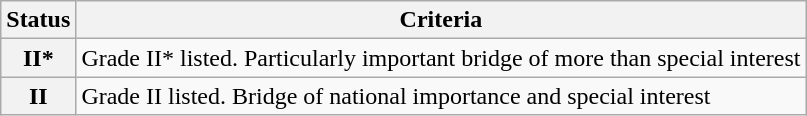<table class="wikitable">
<tr>
<th scope="col">Status</th>
<th scope="col">Criteria</th>
</tr>
<tr>
<th scope="row" >II*</th>
<td>Grade II* listed. Particularly important bridge of more than special interest</td>
</tr>
<tr>
<th scope="row" >II</th>
<td>Grade II listed. Bridge of national importance and special interest</td>
</tr>
</table>
